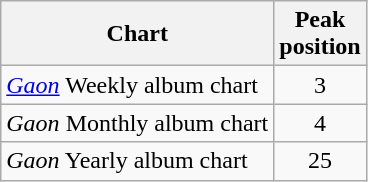<table class="wikitable sortable">
<tr>
<th>Chart</th>
<th>Peak<br>position</th>
</tr>
<tr>
<td><em><a href='#'>Gaon</a></em> Weekly album chart</td>
<td align="center">3</td>
</tr>
<tr>
<td><em>Gaon</em> Monthly album chart</td>
<td align="center">4</td>
</tr>
<tr>
<td><em>Gaon</em> Yearly album chart</td>
<td align="center">25</td>
</tr>
</table>
